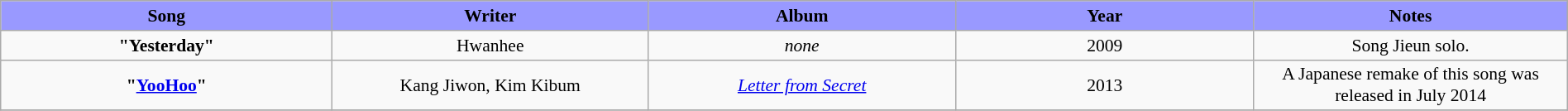<table class="wikitable" style="margin:0.5em auto; clear:both; font-size:.9em; text-align:center; width:100%">
<tr>
<th width="500" style="background: #99F;">Song</th>
<th width="500" style="background: #99F;">Writer</th>
<th width="500" style="background: #99F;">Album</th>
<th width="500" style="background: #99F;">Year</th>
<th width="500" style="background: #99F;">Notes</th>
</tr>
<tr>
<td><strong>"Yesterday"</strong></td>
<td>Hwanhee</td>
<td><em>none</em></td>
<td>2009</td>
<td>Song Jieun solo.</td>
</tr>
<tr>
<td><strong>"<a href='#'>YooHoo</a>"</strong> </td>
<td>Kang Jiwon, Kim Kibum</td>
<td><em><a href='#'>Letter from Secret</a></em></td>
<td>2013</td>
<td>A Japanese remake of this song was released in July 2014</td>
</tr>
<tr>
</tr>
</table>
